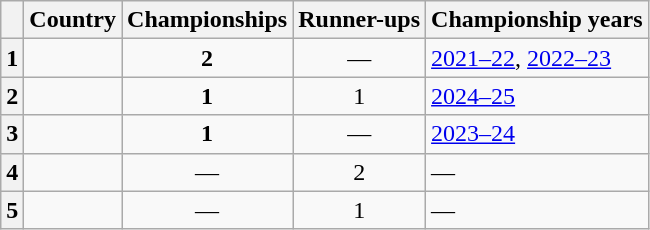<table class="wikitable sortable">
<tr>
<th></th>
<th>Country</th>
<th>Championships</th>
<th>Runner-ups</th>
<th>Championship years</th>
</tr>
<tr>
<th>1</th>
<td></td>
<td align=center><strong>2</strong></td>
<td align=center>—</td>
<td><a href='#'>2021–22</a>, <a href='#'>2022–23</a></td>
</tr>
<tr>
<th>2</th>
<td></td>
<td align="center"><strong>1</strong></td>
<td align="center">1</td>
<td><a href='#'>2024–25</a></td>
</tr>
<tr>
<th>3</th>
<td></td>
<td align=center><strong>1</strong></td>
<td align=center>—</td>
<td><a href='#'>2023–24</a></td>
</tr>
<tr>
<th>4</th>
<td></td>
<td align="center">—</td>
<td align="center">2</td>
<td>—</td>
</tr>
<tr>
<th>5</th>
<td></td>
<td align="center">—</td>
<td align="center">1</td>
<td>—</td>
</tr>
</table>
